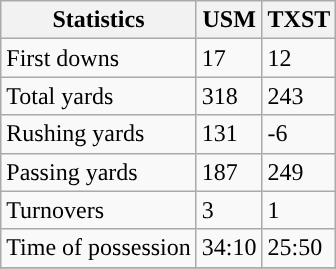<table class="wikitable">
<tr>
<th>Statistics</th>
<th>USM</th>
<th>TXST</th>
</tr>
<tr>
<td>First downs</td>
<td>17</td>
<td>12</td>
</tr>
<tr>
<td>Total yards</td>
<td>318</td>
<td>243</td>
</tr>
<tr>
<td>Rushing yards</td>
<td>131</td>
<td>-6</td>
</tr>
<tr>
<td>Passing yards</td>
<td>187</td>
<td>249</td>
</tr>
<tr>
<td>Turnovers</td>
<td>3</td>
<td>1</td>
</tr>
<tr>
<td>Time of possession</td>
<td>34:10</td>
<td>25:50</td>
</tr>
<tr>
</tr>
</table>
